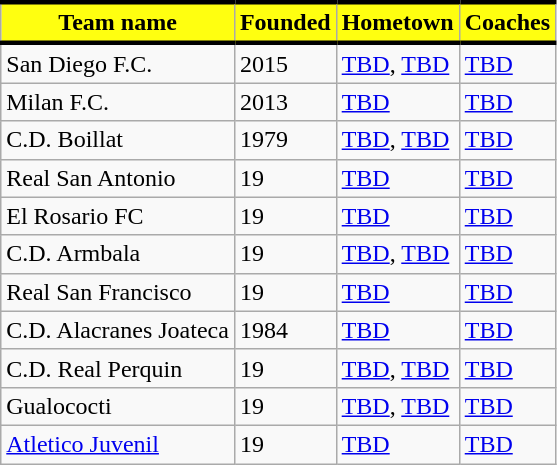<table class="wikitable">
<tr>
<th style="background:#FFFF10; color:black; border-top:black 3px solid; border-bottom:black 3px solid;">Team name</th>
<th style="background:#FFFF10; color:black; border-top:black 3px solid; border-bottom:black 3px solid;">Founded</th>
<th style="background:#FFFF10; color:black; border-top:black 3px solid; border-bottom:black 3px solid;">Hometown</th>
<th style="background:#FFFF10; color:black; border-top:black 3px solid; border-bottom:black 3px solid;">Coaches</th>
</tr>
<tr>
<td>San Diego F.C.</td>
<td>2015</td>
<td> <a href='#'>TBD</a>, <a href='#'>TBD</a></td>
<td> <a href='#'>TBD</a></td>
</tr>
<tr>
<td>Milan F.C.</td>
<td>2013</td>
<td> <a href='#'>TBD</a></td>
<td> <a href='#'>TBD</a></td>
</tr>
<tr>
<td>C.D. Boillat</td>
<td>1979</td>
<td> <a href='#'>TBD</a>, <a href='#'>TBD</a></td>
<td> <a href='#'>TBD</a></td>
</tr>
<tr>
<td>Real San Antonio</td>
<td>19</td>
<td> <a href='#'>TBD</a></td>
<td> <a href='#'>TBD</a></td>
</tr>
<tr>
<td>El Rosario FC</td>
<td>19</td>
<td> <a href='#'>TBD</a></td>
<td> <a href='#'>TBD</a></td>
</tr>
<tr>
<td>C.D. Armbala</td>
<td>19</td>
<td> <a href='#'>TBD</a>, <a href='#'>TBD</a></td>
<td> <a href='#'>TBD</a></td>
</tr>
<tr>
<td>Real San Francisco</td>
<td>19</td>
<td> <a href='#'>TBD</a></td>
<td> <a href='#'>TBD</a></td>
</tr>
<tr>
<td>C.D. Alacranes Joateca</td>
<td>1984</td>
<td> <a href='#'>TBD</a></td>
<td> <a href='#'>TBD</a></td>
</tr>
<tr>
<td>C.D. Real Perquin</td>
<td>19</td>
<td> <a href='#'>TBD</a>, <a href='#'>TBD</a></td>
<td> <a href='#'>TBD</a></td>
</tr>
<tr>
<td>Gualococti</td>
<td>19</td>
<td> <a href='#'>TBD</a>, <a href='#'>TBD</a></td>
<td> <a href='#'>TBD</a></td>
</tr>
<tr>
<td><a href='#'>Atletico Juvenil</a></td>
<td>19</td>
<td> <a href='#'>TBD</a></td>
<td> <a href='#'>TBD</a></td>
</tr>
</table>
